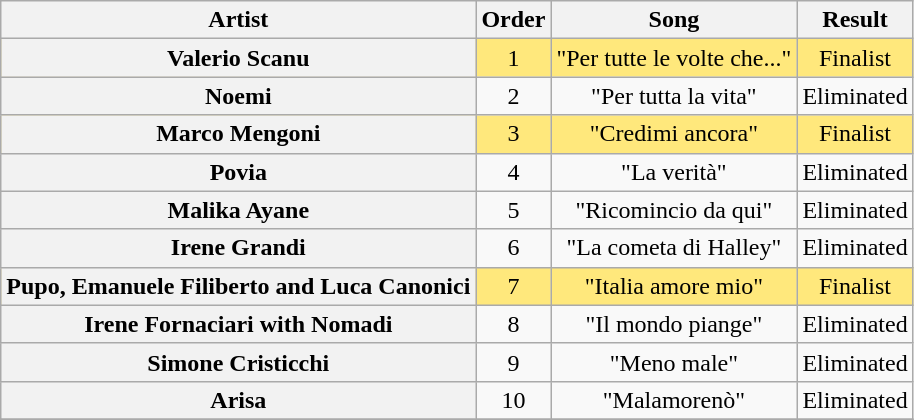<table class="sortable wikitable plainrowheaders" style="text-align:center;">
<tr>
<th>Artist</th>
<th>Order</th>
<th>Song</th>
<th>Result</th>
</tr>
<tr style="background:#ffe87c;">
<th scope="row">Valerio Scanu</th>
<td>1</td>
<td>"Per tutte le volte che..."</td>
<td>Finalist</td>
</tr>
<tr>
<th scope="row">Noemi</th>
<td>2</td>
<td>"Per tutta la vita"</td>
<td>Eliminated</td>
</tr>
<tr style="background:#ffe87c;">
<th scope="row">Marco Mengoni</th>
<td>3</td>
<td>"Credimi ancora"</td>
<td>Finalist</td>
</tr>
<tr>
<th scope="row">Povia</th>
<td>4</td>
<td>"La verità"</td>
<td>Eliminated</td>
</tr>
<tr>
<th scope="row">Malika Ayane</th>
<td>5</td>
<td>"Ricomincio da qui"</td>
<td>Eliminated</td>
</tr>
<tr>
<th scope="row">Irene Grandi</th>
<td>6</td>
<td>"La cometa di Halley"</td>
<td>Eliminated</td>
</tr>
<tr style="background:#ffe87c;">
<th scope="row">Pupo, Emanuele Filiberto and Luca Canonici</th>
<td>7</td>
<td>"Italia amore mio"</td>
<td>Finalist</td>
</tr>
<tr>
<th scope="row">Irene Fornaciari with Nomadi</th>
<td>8</td>
<td>"Il mondo piange"</td>
<td>Eliminated</td>
</tr>
<tr>
<th scope="row">Simone Cristicchi</th>
<td>9</td>
<td>"Meno male"</td>
<td>Eliminated</td>
</tr>
<tr>
<th scope="row">Arisa</th>
<td>10</td>
<td>"Malamorenò"</td>
<td>Eliminated</td>
</tr>
<tr>
</tr>
</table>
